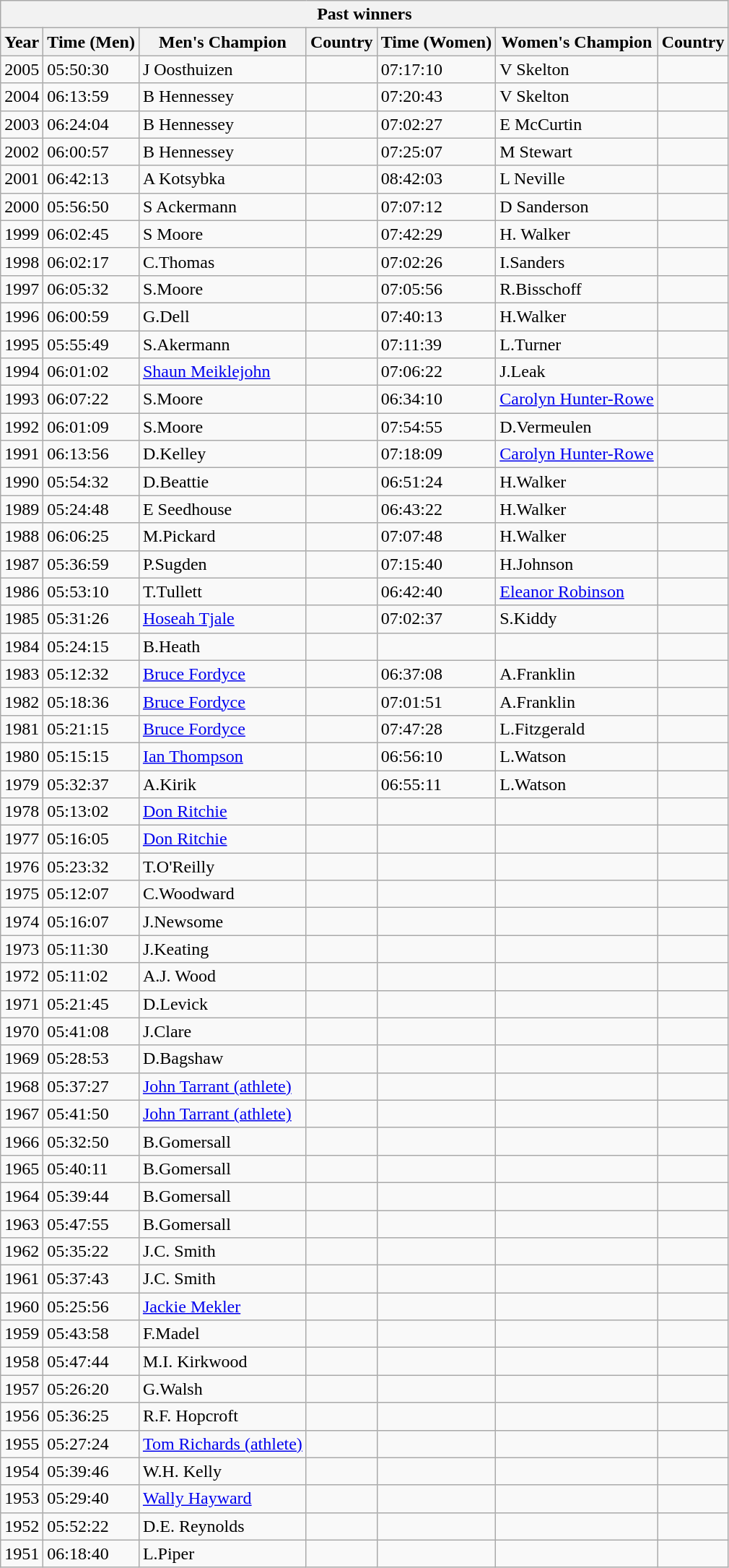<table class="wikitable sortable">
<tr>
<th colspan="8">Past winners</th>
</tr>
<tr>
<th style="white-space: nowrap;">Year</th>
<th>Time (Men)</th>
<th>Men's Champion</th>
<th>Country</th>
<th>Time (Women)</th>
<th>Women's Champion</th>
<th>Country</th>
</tr>
<tr>
<td>2005</td>
<td>05:50:30</td>
<td>J Oosthuizen</td>
<td></td>
<td>07:17:10</td>
<td>V Skelton</td>
<td></td>
</tr>
<tr>
<td>2004</td>
<td>06:13:59</td>
<td>B Hennessey</td>
<td></td>
<td>07:20:43</td>
<td>V Skelton</td>
<td></td>
</tr>
<tr>
<td>2003</td>
<td>06:24:04</td>
<td>B Hennessey</td>
<td></td>
<td>07:02:27</td>
<td>E McCurtin</td>
<td></td>
</tr>
<tr>
<td>2002</td>
<td>06:00:57</td>
<td>B Hennessey</td>
<td></td>
<td>07:25:07</td>
<td>M Stewart</td>
<td></td>
</tr>
<tr>
<td>2001</td>
<td>06:42:13</td>
<td>A Kotsybka</td>
<td></td>
<td>08:42:03</td>
<td>L Neville</td>
<td></td>
</tr>
<tr>
<td>2000</td>
<td>05:56:50</td>
<td>S Ackermann</td>
<td></td>
<td>07:07:12</td>
<td>D Sanderson</td>
<td></td>
</tr>
<tr>
<td>1999</td>
<td>06:02:45</td>
<td>S Moore</td>
<td></td>
<td>07:42:29</td>
<td>H. Walker</td>
<td></td>
</tr>
<tr>
<td>1998</td>
<td>06:02:17</td>
<td>C.Thomas</td>
<td></td>
<td>07:02:26</td>
<td>I.Sanders</td>
<td></td>
</tr>
<tr>
<td>1997</td>
<td>06:05:32</td>
<td>S.Moore</td>
<td></td>
<td>07:05:56</td>
<td>R.Bisschoff</td>
<td></td>
</tr>
<tr>
<td>1996</td>
<td>06:00:59</td>
<td>G.Dell</td>
<td></td>
<td>07:40:13</td>
<td>H.Walker</td>
<td></td>
</tr>
<tr>
<td>1995</td>
<td>05:55:49</td>
<td>S.Akermann</td>
<td></td>
<td>07:11:39</td>
<td>L.Turner</td>
<td></td>
</tr>
<tr>
<td>1994</td>
<td>06:01:02</td>
<td><a href='#'>Shaun Meiklejohn</a></td>
<td></td>
<td>07:06:22</td>
<td>J.Leak</td>
<td></td>
</tr>
<tr>
<td>1993</td>
<td>06:07:22</td>
<td>S.Moore</td>
<td></td>
<td>06:34:10</td>
<td><a href='#'>Carolyn Hunter-Rowe</a></td>
<td></td>
</tr>
<tr>
<td>1992</td>
<td>06:01:09</td>
<td>S.Moore</td>
<td></td>
<td>07:54:55</td>
<td>D.Vermeulen</td>
<td></td>
</tr>
<tr>
<td>1991</td>
<td>06:13:56</td>
<td>D.Kelley</td>
<td></td>
<td>07:18:09</td>
<td><a href='#'>Carolyn Hunter-Rowe</a></td>
<td></td>
</tr>
<tr>
<td>1990</td>
<td>05:54:32</td>
<td>D.Beattie</td>
<td></td>
<td>06:51:24</td>
<td>H.Walker</td>
<td></td>
</tr>
<tr>
<td>1989</td>
<td>05:24:48</td>
<td>E Seedhouse</td>
<td></td>
<td>06:43:22</td>
<td>H.Walker</td>
<td></td>
</tr>
<tr>
<td>1988</td>
<td>06:06:25</td>
<td>M.Pickard</td>
<td></td>
<td>07:07:48</td>
<td>H.Walker</td>
<td></td>
</tr>
<tr>
<td>1987</td>
<td>05:36:59</td>
<td>P.Sugden</td>
<td></td>
<td>07:15:40</td>
<td>H.Johnson</td>
<td></td>
</tr>
<tr>
<td>1986</td>
<td>05:53:10</td>
<td>T.Tullett</td>
<td></td>
<td>06:42:40</td>
<td><a href='#'>Eleanor Robinson</a></td>
<td></td>
</tr>
<tr>
<td>1985</td>
<td>05:31:26</td>
<td><a href='#'>Hoseah Tjale</a></td>
<td></td>
<td>07:02:37</td>
<td>S.Kiddy</td>
<td></td>
</tr>
<tr>
<td>1984</td>
<td>05:24:15</td>
<td>B.Heath</td>
<td></td>
<td></td>
<td></td>
</tr>
<tr>
<td>1983</td>
<td>05:12:32</td>
<td><a href='#'>Bruce Fordyce</a></td>
<td></td>
<td>06:37:08</td>
<td>A.Franklin</td>
<td></td>
</tr>
<tr>
<td>1982</td>
<td>05:18:36</td>
<td><a href='#'>Bruce Fordyce</a></td>
<td></td>
<td>07:01:51</td>
<td>A.Franklin</td>
<td></td>
</tr>
<tr>
<td>1981</td>
<td>05:21:15</td>
<td><a href='#'>Bruce Fordyce</a></td>
<td></td>
<td>07:47:28</td>
<td>L.Fitzgerald</td>
<td></td>
</tr>
<tr>
<td>1980</td>
<td>05:15:15</td>
<td><a href='#'>Ian Thompson</a></td>
<td></td>
<td>06:56:10</td>
<td>L.Watson</td>
<td></td>
</tr>
<tr>
<td>1979</td>
<td>05:32:37</td>
<td>A.Kirik</td>
<td></td>
<td>06:55:11</td>
<td>L.Watson</td>
<td></td>
</tr>
<tr>
<td>1978</td>
<td>05:13:02</td>
<td><a href='#'>Don Ritchie</a></td>
<td></td>
<td></td>
<td></td>
<td></td>
</tr>
<tr>
<td>1977</td>
<td>05:16:05</td>
<td><a href='#'>Don Ritchie</a></td>
<td></td>
<td></td>
<td></td>
<td></td>
</tr>
<tr>
<td>1976</td>
<td>05:23:32</td>
<td>T.O'Reilly</td>
<td></td>
<td></td>
<td></td>
<td></td>
</tr>
<tr>
<td>1975</td>
<td>05:12:07</td>
<td>C.Woodward</td>
<td></td>
<td></td>
<td></td>
<td></td>
</tr>
<tr>
<td>1974</td>
<td>05:16:07</td>
<td>J.Newsome</td>
<td></td>
<td></td>
<td></td>
<td></td>
</tr>
<tr>
<td>1973</td>
<td>05:11:30</td>
<td>J.Keating</td>
<td></td>
<td></td>
<td></td>
<td></td>
</tr>
<tr>
<td>1972</td>
<td>05:11:02</td>
<td>A.J. Wood</td>
<td></td>
<td></td>
<td></td>
<td></td>
</tr>
<tr>
<td>1971</td>
<td>05:21:45</td>
<td>D.Levick</td>
<td></td>
<td></td>
<td></td>
<td></td>
</tr>
<tr>
<td>1970</td>
<td>05:41:08</td>
<td>J.Clare</td>
<td></td>
<td></td>
<td></td>
<td></td>
</tr>
<tr>
<td>1969</td>
<td>05:28:53</td>
<td>D.Bagshaw</td>
<td></td>
<td></td>
<td></td>
<td></td>
</tr>
<tr>
<td>1968</td>
<td>05:37:27</td>
<td><a href='#'>John Tarrant (athlete)</a></td>
<td></td>
<td></td>
<td></td>
<td></td>
</tr>
<tr>
<td>1967</td>
<td>05:41:50</td>
<td><a href='#'>John Tarrant (athlete)</a></td>
<td></td>
<td></td>
<td></td>
<td></td>
</tr>
<tr>
<td>1966</td>
<td>05:32:50</td>
<td>B.Gomersall</td>
<td></td>
<td></td>
<td></td>
<td></td>
</tr>
<tr>
<td>1965</td>
<td>05:40:11</td>
<td>B.Gomersall</td>
<td></td>
<td></td>
<td></td>
<td></td>
</tr>
<tr>
<td>1964</td>
<td>05:39:44</td>
<td>B.Gomersall</td>
<td></td>
<td></td>
<td></td>
<td></td>
</tr>
<tr>
<td>1963</td>
<td>05:47:55</td>
<td>B.Gomersall</td>
<td></td>
<td></td>
<td></td>
<td></td>
</tr>
<tr>
<td>1962</td>
<td>05:35:22</td>
<td>J.C. Smith</td>
<td></td>
<td></td>
<td></td>
<td></td>
</tr>
<tr>
<td>1961</td>
<td>05:37:43</td>
<td>J.C. Smith</td>
<td></td>
<td></td>
<td></td>
<td></td>
</tr>
<tr>
<td>1960</td>
<td>05:25:56</td>
<td><a href='#'>Jackie Mekler</a></td>
<td></td>
<td></td>
<td></td>
<td></td>
</tr>
<tr>
<td>1959</td>
<td>05:43:58</td>
<td>F.Madel</td>
<td></td>
<td></td>
<td></td>
<td></td>
</tr>
<tr>
<td>1958</td>
<td>05:47:44</td>
<td>M.I. Kirkwood</td>
<td></td>
<td></td>
<td></td>
<td></td>
</tr>
<tr>
<td>1957</td>
<td>05:26:20</td>
<td>G.Walsh</td>
<td></td>
<td></td>
<td></td>
<td></td>
</tr>
<tr>
<td>1956</td>
<td>05:36:25</td>
<td>R.F. Hopcroft</td>
<td></td>
<td></td>
<td></td>
<td></td>
</tr>
<tr>
<td>1955</td>
<td>05:27:24</td>
<td><a href='#'>Tom Richards (athlete)</a></td>
<td></td>
<td></td>
<td></td>
<td></td>
</tr>
<tr>
<td>1954</td>
<td>05:39:46</td>
<td>W.H. Kelly</td>
<td></td>
<td></td>
<td></td>
<td></td>
</tr>
<tr>
<td>1953</td>
<td>05:29:40</td>
<td><a href='#'>Wally Hayward</a></td>
<td></td>
<td></td>
<td></td>
<td></td>
</tr>
<tr>
<td>1952</td>
<td>05:52:22</td>
<td>D.E. Reynolds</td>
<td></td>
<td></td>
<td></td>
<td></td>
</tr>
<tr>
<td>1951</td>
<td>06:18:40</td>
<td>L.Piper</td>
<td></td>
<td></td>
<td></td>
<td></td>
</tr>
</table>
